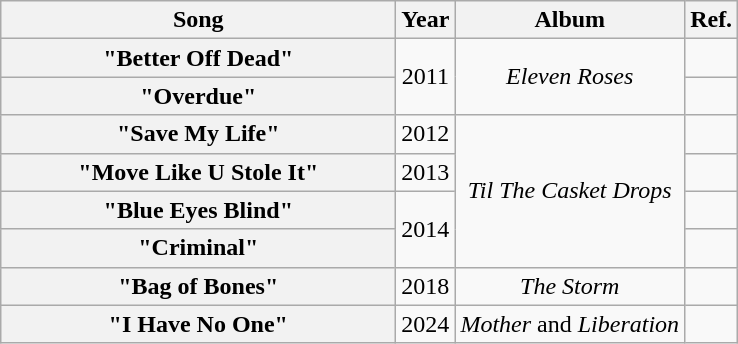<table class="wikitable plainrowheaders" style="text-align:center;">
<tr>
<th scope="col" style="width:16em;">Song</th>
<th scope="col">Year</th>
<th scope="col">Album</th>
<th>Ref.</th>
</tr>
<tr>
<th scope="row">"Better Off Dead"</th>
<td rowspan="2">2011</td>
<td rowspan="2"><em>Eleven Roses</em></td>
<td></td>
</tr>
<tr>
<th scope="row">"Overdue"</th>
<td></td>
</tr>
<tr>
<th scope="row">"Save My Life"</th>
<td>2012</td>
<td rowspan="4"><em>Til The Casket Drops</em></td>
<td></td>
</tr>
<tr>
<th scope="row">"Move Like U Stole It"</th>
<td>2013</td>
<td></td>
</tr>
<tr>
<th scope="row">"Blue Eyes Blind"</th>
<td rowspan="2">2014</td>
<td></td>
</tr>
<tr>
<th scope="row">"Criminal"</th>
<td></td>
</tr>
<tr>
<th scope="row">"Bag of Bones"</th>
<td>2018</td>
<td><em>The Storm</em></td>
<td></td>
</tr>
<tr>
<th scope="row">"I Have No One"</th>
<td>2024</td>
<td><em>Mother</em> and <em>Liberation</em></td>
<td></td>
</tr>
</table>
